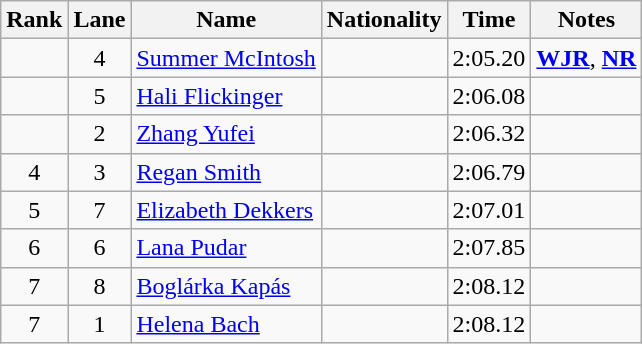<table class="wikitable sortable" style="text-align:center">
<tr>
<th>Rank</th>
<th>Lane</th>
<th>Name</th>
<th>Nationality</th>
<th>Time</th>
<th>Notes</th>
</tr>
<tr>
<td></td>
<td>4</td>
<td align=left><a href='#'>Summer McIntosh</a></td>
<td align=left></td>
<td>2:05.20</td>
<td><strong><a href='#'>WJR</a></strong>, <strong><a href='#'>NR</a></strong></td>
</tr>
<tr>
<td></td>
<td>5</td>
<td align=left><a href='#'>Hali Flickinger</a></td>
<td align=left></td>
<td>2:06.08</td>
<td></td>
</tr>
<tr>
<td></td>
<td>2</td>
<td align=left><a href='#'>Zhang Yufei</a></td>
<td align=left></td>
<td>2:06.32</td>
<td></td>
</tr>
<tr>
<td>4</td>
<td>3</td>
<td align=left><a href='#'>Regan Smith</a></td>
<td align=left></td>
<td>2:06.79</td>
<td></td>
</tr>
<tr>
<td>5</td>
<td>7</td>
<td align=left><a href='#'>Elizabeth Dekkers</a></td>
<td align=left></td>
<td>2:07.01</td>
<td></td>
</tr>
<tr>
<td>6</td>
<td>6</td>
<td align=left><a href='#'>Lana Pudar</a></td>
<td align=left></td>
<td>2:07.85</td>
<td></td>
</tr>
<tr>
<td>7</td>
<td>8</td>
<td align=left><a href='#'>Boglárka Kapás</a></td>
<td align=left></td>
<td>2:08.12</td>
<td></td>
</tr>
<tr>
<td>7</td>
<td>1</td>
<td align=left><a href='#'>Helena Bach</a></td>
<td align=left></td>
<td>2:08.12</td>
<td></td>
</tr>
</table>
